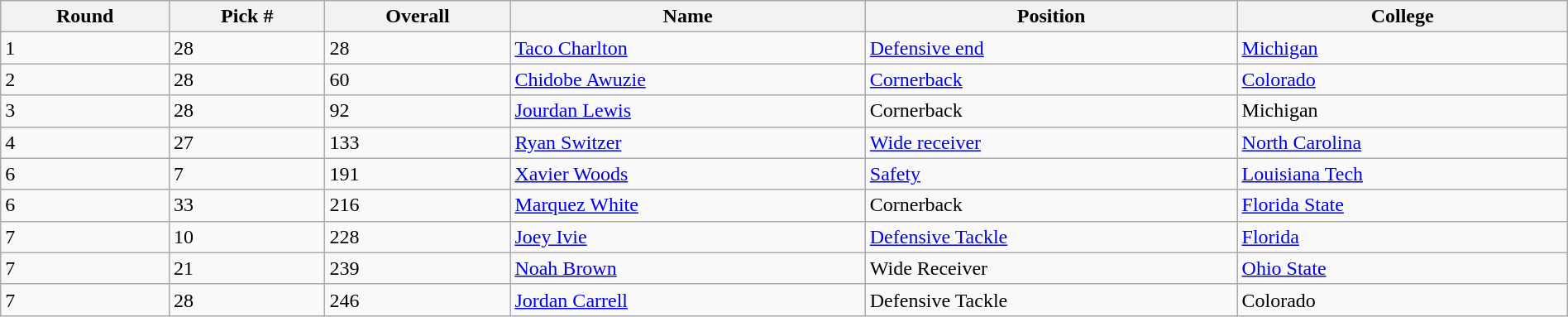<table class="wikitable sortable sortable" style="width: 100%">
<tr>
<th>Round</th>
<th>Pick #</th>
<th>Overall</th>
<th>Name</th>
<th>Position</th>
<th>College</th>
</tr>
<tr>
<td>1</td>
<td>28</td>
<td>28</td>
<td><a href='#'>Taco Charlton</a></td>
<td><a href='#'>Defensive end</a></td>
<td><a href='#'>Michigan</a></td>
</tr>
<tr>
<td>2</td>
<td>28</td>
<td>60</td>
<td><a href='#'>Chidobe Awuzie</a></td>
<td><a href='#'>Cornerback</a></td>
<td><a href='#'>Colorado</a></td>
</tr>
<tr>
<td>3</td>
<td>28</td>
<td>92</td>
<td><a href='#'>Jourdan Lewis</a></td>
<td>Cornerback</td>
<td>Michigan</td>
</tr>
<tr>
<td>4</td>
<td>27</td>
<td>133</td>
<td><a href='#'>Ryan Switzer</a></td>
<td><a href='#'>Wide receiver</a></td>
<td><a href='#'>North Carolina</a></td>
</tr>
<tr>
<td>6</td>
<td>7</td>
<td>191</td>
<td><a href='#'>Xavier Woods</a></td>
<td><a href='#'>Safety</a></td>
<td><a href='#'>Louisiana Tech</a></td>
</tr>
<tr>
<td>6</td>
<td>33</td>
<td>216</td>
<td><a href='#'>Marquez White</a></td>
<td>Cornerback</td>
<td><a href='#'>Florida State</a></td>
</tr>
<tr>
<td>7</td>
<td>10</td>
<td>228</td>
<td><a href='#'>Joey Ivie</a></td>
<td><a href='#'>Defensive Tackle</a></td>
<td><a href='#'>Florida</a></td>
</tr>
<tr>
<td>7</td>
<td>21</td>
<td>239</td>
<td><a href='#'>Noah Brown</a></td>
<td>Wide Receiver</td>
<td><a href='#'>Ohio State</a></td>
</tr>
<tr>
<td>7</td>
<td>28</td>
<td>246</td>
<td><a href='#'>Jordan Carrell</a></td>
<td>Defensive Tackle</td>
<td>Colorado</td>
</tr>
</table>
